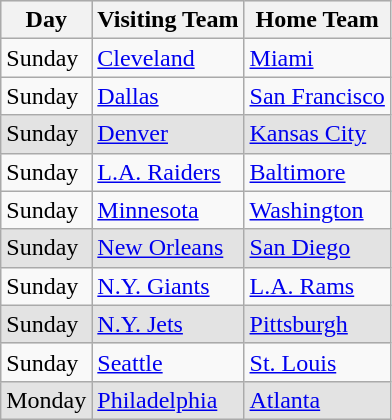<table class="wikitable">
<tr style="background: #e3e3e3;">
<th>Day</th>
<th>Visiting Team</th>
<th>Home Team</th>
</tr>
<tr>
<td>Sunday</td>
<td><a href='#'>Cleveland</a></td>
<td><a href='#'>Miami</a></td>
</tr>
<tr>
<td>Sunday</td>
<td><a href='#'>Dallas</a></td>
<td><a href='#'>San Francisco</a></td>
</tr>
<tr style="background: #e3e3e3;">
<td>Sunday</td>
<td><a href='#'>Denver</a></td>
<td><a href='#'>Kansas City</a></td>
</tr>
<tr>
<td>Sunday</td>
<td><a href='#'>L.A. Raiders</a></td>
<td><a href='#'>Baltimore</a></td>
</tr>
<tr>
<td>Sunday</td>
<td><a href='#'>Minnesota</a></td>
<td><a href='#'>Washington</a></td>
</tr>
<tr style="background: #e3e3e3;">
<td>Sunday</td>
<td><a href='#'>New Orleans</a></td>
<td><a href='#'>San Diego</a></td>
</tr>
<tr>
<td>Sunday</td>
<td><a href='#'>N.Y. Giants</a></td>
<td><a href='#'>L.A. Rams</a></td>
</tr>
<tr style="background: #e3e3e3;">
<td>Sunday</td>
<td><a href='#'>N.Y. Jets</a></td>
<td><a href='#'>Pittsburgh</a></td>
</tr>
<tr>
<td>Sunday</td>
<td><a href='#'>Seattle</a></td>
<td><a href='#'>St. Louis</a></td>
</tr>
<tr style="background: #e3e3e3;">
<td>Monday</td>
<td><a href='#'>Philadelphia</a></td>
<td><a href='#'>Atlanta</a></td>
</tr>
</table>
